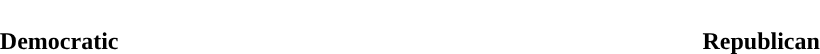<table style="width:70%; text-align:center">
<tr style="color:white">
<td style="background:"><strong>167</strong></td>
<td style="background:"><strong>6</strong></td>
<td style="background:"><strong>152</strong></td>
</tr>
<tr>
<td><span><strong>Democratic</strong></span></td>
<td></td>
<td><span><strong>Republican</strong></span></td>
</tr>
</table>
